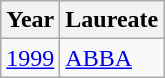<table class="wikitable">
<tr>
<th>Year</th>
<th>Laureate</th>
</tr>
<tr>
<td><a href='#'>1999</a></td>
<td><a href='#'>ABBA</a></td>
</tr>
</table>
